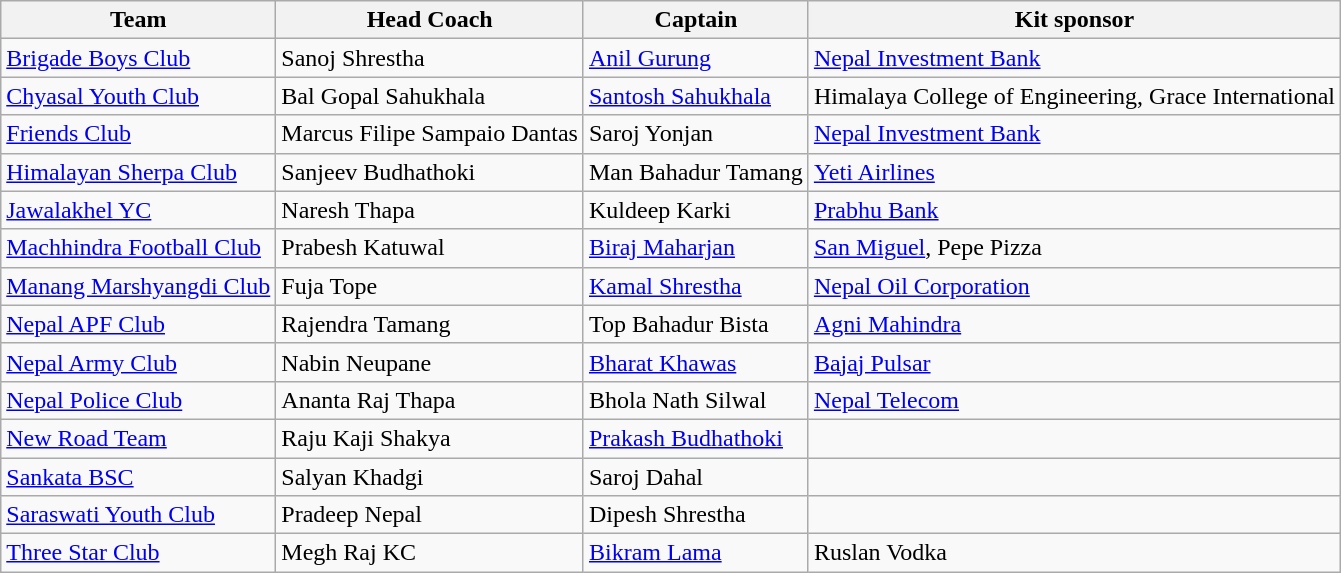<table class="wikitable sortable">
<tr>
<th>Team</th>
<th>Head Coach</th>
<th>Captain</th>
<th>Kit sponsor</th>
</tr>
<tr>
<td><a href='#'>Brigade Boys Club</a></td>
<td> Sanoj Shrestha</td>
<td> <a href='#'>Anil Gurung</a></td>
<td><a href='#'>Nepal Investment Bank</a></td>
</tr>
<tr>
<td><a href='#'>Chyasal Youth Club</a></td>
<td> Bal Gopal Sahukhala</td>
<td> <a href='#'>Santosh Sahukhala</a></td>
<td>Himalaya College of Engineering, Grace International</td>
</tr>
<tr>
<td><a href='#'>Friends Club</a></td>
<td> Marcus Filipe Sampaio Dantas</td>
<td> Saroj Yonjan</td>
<td><a href='#'>Nepal Investment Bank</a></td>
</tr>
<tr>
<td><a href='#'>Himalayan Sherpa Club</a></td>
<td> Sanjeev Budhathoki</td>
<td> Man Bahadur Tamang</td>
<td><a href='#'>Yeti Airlines</a></td>
</tr>
<tr>
<td><a href='#'>Jawalakhel YC</a></td>
<td> Naresh Thapa</td>
<td> Kuldeep Karki</td>
<td><a href='#'>Prabhu Bank</a></td>
</tr>
<tr>
<td><a href='#'>Machhindra Football Club</a></td>
<td> Prabesh Katuwal</td>
<td> <a href='#'>Biraj Maharjan</a></td>
<td><a href='#'>San Miguel</a>, Pepe Pizza</td>
</tr>
<tr>
<td><a href='#'>Manang Marshyangdi Club</a></td>
<td> Fuja Tope</td>
<td> <a href='#'>Kamal Shrestha</a></td>
<td><a href='#'>Nepal Oil Corporation</a></td>
</tr>
<tr>
<td><a href='#'>Nepal APF Club</a></td>
<td> Rajendra Tamang</td>
<td> Top Bahadur Bista</td>
<td><a href='#'>Agni Mahindra</a></td>
</tr>
<tr>
<td><a href='#'>Nepal Army Club</a></td>
<td> Nabin Neupane</td>
<td> <a href='#'>Bharat Khawas</a></td>
<td><a href='#'>Bajaj Pulsar</a></td>
</tr>
<tr>
<td><a href='#'>Nepal Police Club</a></td>
<td> Ananta Raj Thapa</td>
<td> Bhola Nath Silwal</td>
<td><a href='#'>Nepal Telecom</a></td>
</tr>
<tr>
<td><a href='#'>New Road Team</a></td>
<td> Raju Kaji Shakya</td>
<td> <a href='#'>Prakash Budhathoki</a></td>
<td></td>
</tr>
<tr>
<td><a href='#'>Sankata BSC</a></td>
<td> Salyan Khadgi</td>
<td> Saroj Dahal</td>
<td></td>
</tr>
<tr>
<td><a href='#'>Saraswati Youth Club</a></td>
<td> Pradeep Nepal</td>
<td> Dipesh Shrestha</td>
<td></td>
</tr>
<tr>
<td><a href='#'>Three Star Club</a></td>
<td> Megh Raj KC</td>
<td> <a href='#'>Bikram Lama</a></td>
<td>Ruslan Vodka</td>
</tr>
</table>
